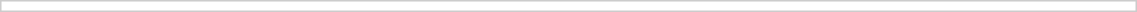<table style="border:1px solid #ccc; width:60%;">
<tr>
<td></td>
<td style="text-align:right; vertical-align:top;"></td>
</tr>
</table>
